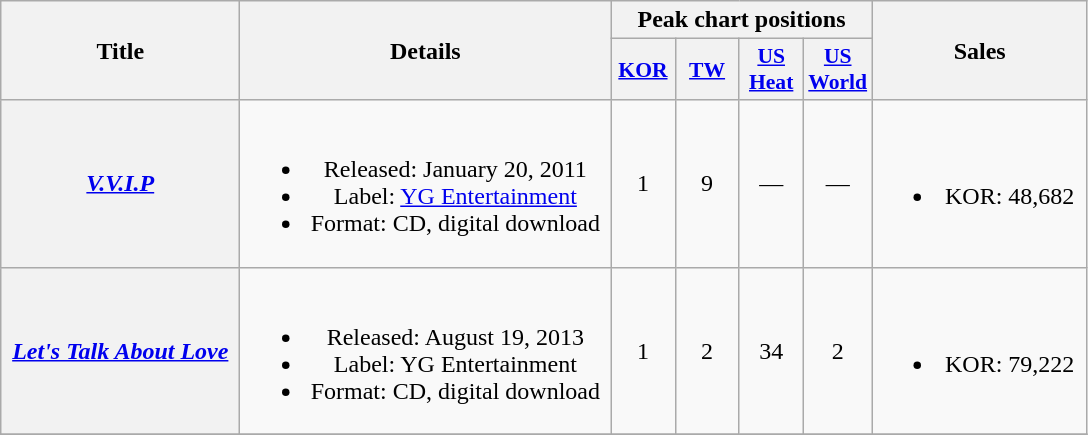<table class="wikitable plainrowheaders" style="text-align:center;">
<tr>
<th rowspan="2" style="width:9.5em;">Title</th>
<th rowspan="2" style="width:15em;">Details</th>
<th colspan="4">Peak chart positions</th>
<th rowspan="2" style="width:8.5em;">Sales</th>
</tr>
<tr>
<th scope="col" style="width:2.5em;font-size:90%;"><a href='#'>KOR</a><br></th>
<th scope="col" style="width:2.5em;font-size:90%;"><a href='#'>TW</a><br></th>
<th scope="col" style="width:2.5em;font-size:90%;"><a href='#'>US Heat</a><br></th>
<th scope="col" style="width:2.5em;font-size:90%;"><a href='#'>US World</a><br></th>
</tr>
<tr>
<th scope="row"><em><a href='#'>V.V.I.P</a></em></th>
<td><br><ul><li>Released: January 20, 2011</li><li>Label: <a href='#'>YG Entertainment</a></li><li>Format: CD, digital download</li></ul></td>
<td>1</td>
<td>9</td>
<td>—</td>
<td>—</td>
<td><br><ul><li>KOR: 48,682</li></ul></td>
</tr>
<tr>
<th scope="row"><em><a href='#'>Let's Talk About Love</a></em></th>
<td><br><ul><li>Released: August 19, 2013</li><li>Label: YG Entertainment</li><li>Format: CD, digital download</li></ul></td>
<td>1</td>
<td>2</td>
<td>34</td>
<td>2</td>
<td><br><ul><li>KOR: 79,222</li></ul></td>
</tr>
<tr>
</tr>
</table>
